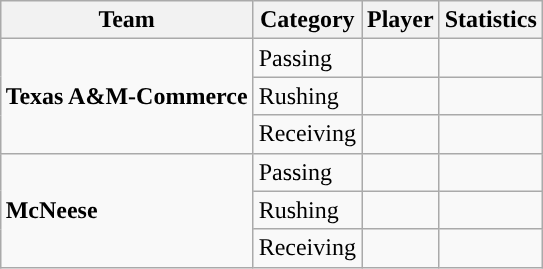<table class="wikitable" style="float: right;">
<tr>
<th>Team</th>
<th>Category</th>
<th>Player</th>
<th>Statistics</th>
</tr>
<tr>
<td rowspan=3><strong>Texas A&M-Commerce</strong></td>
<td>Passing</td>
<td></td>
<td></td>
</tr>
<tr>
<td>Rushing</td>
<td></td>
<td></td>
</tr>
<tr>
<td>Receiving</td>
<td></td>
<td></td>
</tr>
<tr>
<td rowspan=3><strong>McNeese</strong></td>
<td>Passing</td>
<td></td>
<td></td>
</tr>
<tr>
<td>Rushing</td>
<td></td>
<td></td>
</tr>
<tr>
<td>Receiving</td>
<td></td>
<td></td>
</tr>
</table>
